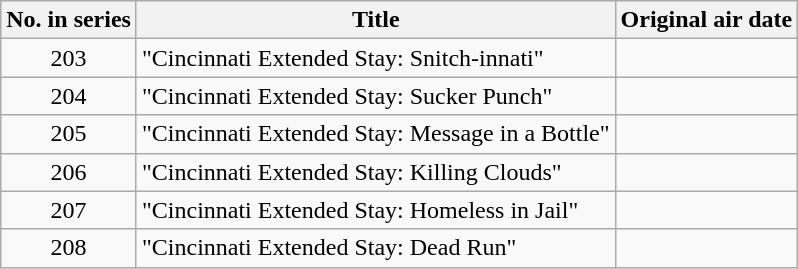<table class="wikitable plainrowheaders" style="text-align:center">
<tr>
<th scope="col">No. in series</th>
<th scope="col">Title</th>
<th scope="col">Original air date</th>
</tr>
<tr>
<td scope="row">203</td>
<td style="text-align:left">"Cincinnati Extended Stay: Snitch-innati"</td>
<td></td>
</tr>
<tr>
<td scope="row">204</td>
<td style="text-align:left">"Cincinnati Extended Stay: Sucker Punch"</td>
<td></td>
</tr>
<tr>
<td scope="row">205</td>
<td style="text-align:left">"Cincinnati Extended Stay: Message in a Bottle"</td>
<td></td>
</tr>
<tr>
<td scope="row">206</td>
<td style="text-align:left">"Cincinnati Extended Stay: Killing Clouds"</td>
<td></td>
</tr>
<tr>
<td scope="row">207</td>
<td style="text-align:left">"Cincinnati Extended Stay: Homeless in Jail"</td>
<td></td>
</tr>
<tr>
<td scope="row">208</td>
<td style="text-align:left">"Cincinnati Extended Stay: Dead Run"</td>
<td></td>
</tr>
</table>
